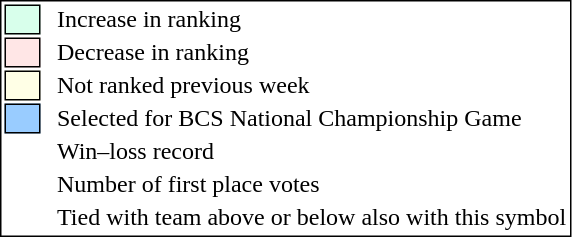<table style="border:1px solid black;">
<tr>
<td style="background:#D8FFEB; width:20px; border:1px solid black;"></td>
<td> </td>
<td>Increase in ranking</td>
</tr>
<tr>
<td style="background:#FFE6E6; width:20px; border:1px solid black;"></td>
<td> </td>
<td>Decrease in ranking</td>
</tr>
<tr>
<td style="background:#FFFFE6; width:20px; border:1px solid black;"></td>
<td> </td>
<td>Not ranked previous week</td>
</tr>
<tr>
<td style="background:#9cf; width:20px; border:1px solid black;"></td>
<td> </td>
<td>Selected for BCS National Championship Game</td>
</tr>
<tr>
<td></td>
<td> </td>
<td>Win–loss record</td>
</tr>
<tr>
<td></td>
<td> </td>
<td>Number of first place votes</td>
</tr>
<tr>
<td></td>
<td></td>
<td>Tied with team above or below also with this symbol</td>
</tr>
</table>
